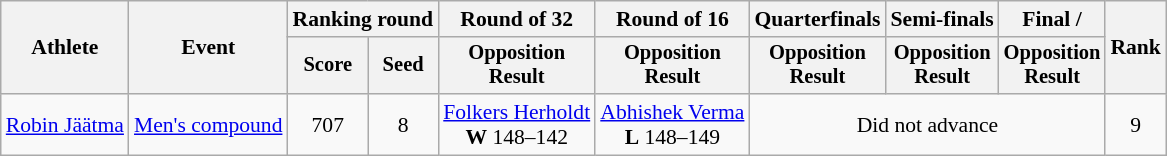<table class=wikitable style="font-size:90%">
<tr>
<th rowspan="2">Athlete</th>
<th rowspan="2">Event</th>
<th colspan="2">Ranking round</th>
<th>Round of 32</th>
<th>Round of 16</th>
<th>Quarterfinals</th>
<th>Semi-finals</th>
<th>Final / </th>
<th rowspan="2">Rank</th>
</tr>
<tr style="font-size:95%">
<th>Score</th>
<th>Seed</th>
<th>Opposition<br>Result</th>
<th>Opposition<br>Result</th>
<th>Opposition<br>Result</th>
<th>Opposition<br>Result</th>
<th>Opposition<br>Result</th>
</tr>
<tr align=center>
<td align=left><a href='#'>Robin Jäätma</a></td>
<td align=left><a href='#'>Men's compound</a></td>
<td>707</td>
<td>8</td>
<td> <a href='#'>Folkers Herholdt</a><br><strong>W</strong> 148–142</td>
<td> <a href='#'>Abhishek Verma</a><br><strong>L</strong> 148–149</td>
<td colspan=3>Did not advance</td>
<td>9</td>
</tr>
</table>
